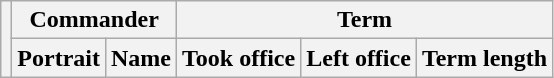<table class="wikitable sortable">
<tr>
<th rowspan=2></th>
<th colspan=2>Commander</th>
<th colspan=3>Term</th>
</tr>
<tr>
<th>Portrait</th>
<th>Name</th>
<th>Took office</th>
<th>Left office</th>
<th>Term length<br>




















</th>
</tr>
</table>
